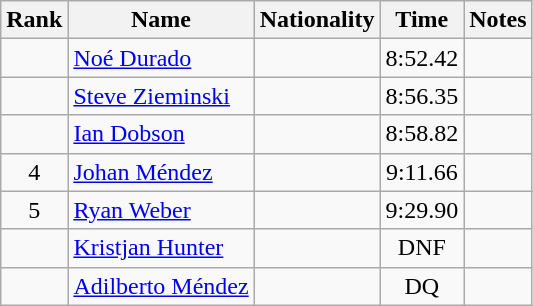<table class="wikitable sortable" style="text-align:center">
<tr>
<th>Rank</th>
<th>Name</th>
<th>Nationality</th>
<th>Time</th>
<th>Notes</th>
</tr>
<tr>
<td align=center></td>
<td align=left><a href='#'>Noé Durado</a></td>
<td align=left></td>
<td>8:52.42</td>
<td></td>
</tr>
<tr>
<td align=center></td>
<td align=left><a href='#'>Steve Zieminski</a></td>
<td align=left></td>
<td>8:56.35</td>
<td></td>
</tr>
<tr>
<td align=center></td>
<td align=left><a href='#'>Ian Dobson</a></td>
<td align=left></td>
<td>8:58.82</td>
<td></td>
</tr>
<tr>
<td align=center>4</td>
<td align=left><a href='#'>Johan Méndez</a></td>
<td align=left></td>
<td>9:11.66</td>
<td></td>
</tr>
<tr>
<td align=center>5</td>
<td align=left><a href='#'>Ryan Weber</a></td>
<td align=left></td>
<td>9:29.90</td>
<td></td>
</tr>
<tr>
<td align=center></td>
<td align=left><a href='#'>Kristjan Hunter</a></td>
<td align=left></td>
<td>DNF</td>
<td></td>
</tr>
<tr>
<td align=center></td>
<td align=left><a href='#'>Adilberto Méndez</a></td>
<td align=left></td>
<td>DQ</td>
<td></td>
</tr>
</table>
